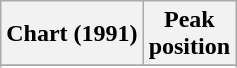<table class="wikitable sortable plainrowheaders" style="text-align:center">
<tr>
<th scope="col">Chart (1991)</th>
<th scope="col">Peak<br>position</th>
</tr>
<tr>
</tr>
<tr>
</tr>
</table>
